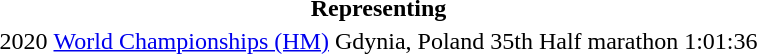<table>
<tr>
<th colspan="6">Representing </th>
</tr>
<tr>
<td>2020</td>
<td><a href='#'>World Championships (HM)</a></td>
<td>Gdynia, Poland</td>
<td>35th</td>
<td>Half marathon</td>
<td>1:01:36</td>
</tr>
</table>
